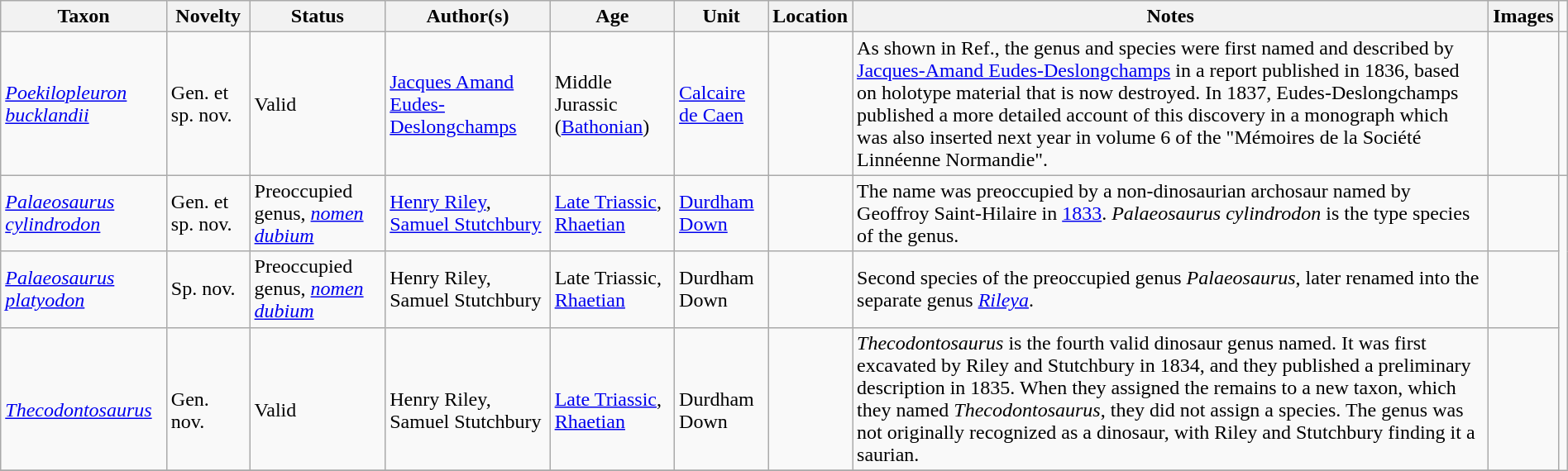<table class="wikitable sortable" align="center" width="100%">
<tr>
<th>Taxon</th>
<th>Novelty</th>
<th>Status</th>
<th>Author(s)</th>
<th>Age</th>
<th>Unit</th>
<th>Location</th>
<th>Notes</th>
<th>Images</th>
</tr>
<tr>
<td><em><a href='#'>Poekilopleuron bucklandii</a></em></td>
<td>Gen. et sp. nov.</td>
<td>Valid</td>
<td><a href='#'>Jacques Amand Eudes-Deslongchamps</a></td>
<td>Middle Jurassic (<a href='#'>Bathonian</a>)</td>
<td><a href='#'>Calcaire de Caen</a></td>
<td></td>
<td>As shown in Ref., the genus and species were first named and described by <a href='#'>Jacques-Amand Eudes-Deslongchamps</a> in a report published in 1836, based on holotype material that is now destroyed. In 1837, Eudes-Deslongchamps published a more detailed account of this discovery in a monograph which was also inserted next year in volume 6 of the "Mémoires de la Société Linnéenne Normandie".</td>
<td></td>
<td></td>
</tr>
<tr>
<td><em><a href='#'>Palaeosaurus cylindrodon</a></em></td>
<td>Gen. et sp. nov.</td>
<td>Preoccupied genus, <em><a href='#'>nomen dubium</a></em></td>
<td><a href='#'>Henry Riley</a>, <a href='#'>Samuel Stutchbury</a></td>
<td><a href='#'>Late Triassic</a>, <a href='#'>Rhaetian</a></td>
<td><a href='#'>Durdham Down</a></td>
<td></td>
<td>The name was preoccupied by a non-dinosaurian archosaur named by Geoffroy Saint-Hilaire in <a href='#'>1833</a>. <em>Palaeosaurus cylindrodon</em> is the type species of the genus.</td>
<td></td>
</tr>
<tr>
<td><em><a href='#'>Palaeosaurus platyodon</a></em></td>
<td>Sp. nov.</td>
<td>Preoccupied genus, <em><a href='#'>nomen dubium</a></em></td>
<td>Henry Riley, Samuel Stutchbury</td>
<td>Late Triassic, <a href='#'>Rhaetian</a></td>
<td>Durdham Down</td>
<td></td>
<td>Second species of the preoccupied genus <em>Palaeosaurus</em>, later renamed into the separate genus <em><a href='#'>Rileya</a></em>.</td>
<td></td>
</tr>
<tr>
<td><br><em><a href='#'>Thecodontosaurus</a></em></td>
<td><br>Gen. nov.</td>
<td><br>Valid</td>
<td><br>Henry Riley, Samuel Stutchbury</td>
<td><br><a href='#'>Late Triassic</a>, <a href='#'>Rhaetian</a></td>
<td><br>Durdham Down</td>
<td></td>
<td><em>Thecodontosaurus</em> is the fourth valid dinosaur genus named. It was first excavated by Riley and Stutchbury in 1834, and they published a preliminary description in 1835. When they assigned the remains to a new taxon, which they named <em>Thecodontosaurus</em>, they did not assign a species. The genus was not originally recognized as a dinosaur, with Riley and Stutchbury finding it a saurian.</td>
<td><br></td>
</tr>
<tr>
</tr>
</table>
